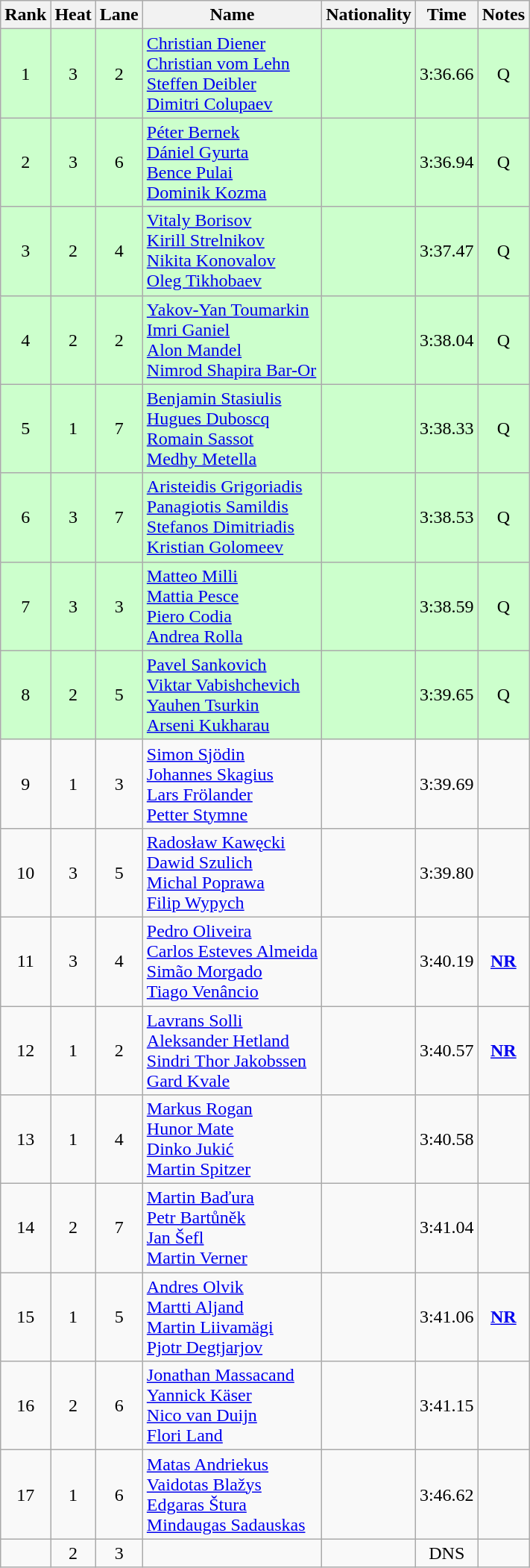<table class="wikitable sortable" style="text-align:center">
<tr>
<th>Rank</th>
<th>Heat</th>
<th>Lane</th>
<th>Name</th>
<th>Nationality</th>
<th>Time</th>
<th>Notes</th>
</tr>
<tr bgcolor=ccffcc>
<td>1</td>
<td>3</td>
<td>2</td>
<td align=left><a href='#'>Christian Diener</a><br><a href='#'>Christian vom Lehn</a><br><a href='#'>Steffen Deibler</a><br><a href='#'>Dimitri Colupaev</a></td>
<td align=left></td>
<td>3:36.66</td>
<td>Q</td>
</tr>
<tr bgcolor=ccffcc>
<td>2</td>
<td>3</td>
<td>6</td>
<td align=left><a href='#'>Péter Bernek</a><br><a href='#'>Dániel Gyurta</a><br><a href='#'>Bence Pulai</a><br><a href='#'>Dominik Kozma</a></td>
<td align=left></td>
<td>3:36.94</td>
<td>Q</td>
</tr>
<tr bgcolor=ccffcc>
<td>3</td>
<td>2</td>
<td>4</td>
<td align=left><a href='#'>Vitaly Borisov</a><br><a href='#'>Kirill Strelnikov</a><br><a href='#'>Nikita Konovalov</a><br><a href='#'>Oleg Tikhobaev</a></td>
<td align=left></td>
<td>3:37.47</td>
<td>Q</td>
</tr>
<tr bgcolor=ccffcc>
<td>4</td>
<td>2</td>
<td>2</td>
<td align=left><a href='#'>Yakov-Yan Toumarkin</a><br><a href='#'>Imri Ganiel</a><br><a href='#'>Alon Mandel</a><br><a href='#'>Nimrod Shapira Bar-Or</a></td>
<td align=left></td>
<td>3:38.04</td>
<td>Q</td>
</tr>
<tr bgcolor=ccffcc>
<td>5</td>
<td>1</td>
<td>7</td>
<td align=left><a href='#'>Benjamin Stasiulis</a><br><a href='#'>Hugues Duboscq</a><br><a href='#'>Romain Sassot</a><br><a href='#'>Medhy Metella</a></td>
<td align=left></td>
<td>3:38.33</td>
<td>Q</td>
</tr>
<tr bgcolor=ccffcc>
<td>6</td>
<td>3</td>
<td>7</td>
<td align=left><a href='#'>Aristeidis Grigoriadis</a><br><a href='#'>Panagiotis Samildis</a><br><a href='#'>Stefanos Dimitriadis</a><br><a href='#'>Kristian Golomeev</a></td>
<td align=left></td>
<td>3:38.53</td>
<td>Q</td>
</tr>
<tr bgcolor=ccffcc>
<td>7</td>
<td>3</td>
<td>3</td>
<td align=left><a href='#'>Matteo Milli</a><br><a href='#'>Mattia Pesce</a><br><a href='#'>Piero Codia</a><br><a href='#'>Andrea Rolla</a></td>
<td align=left></td>
<td>3:38.59</td>
<td>Q</td>
</tr>
<tr bgcolor=ccffcc>
<td>8</td>
<td>2</td>
<td>5</td>
<td align=left><a href='#'>Pavel Sankovich</a><br><a href='#'>Viktar Vabishchevich</a><br><a href='#'>Yauhen Tsurkin</a><br><a href='#'>Arseni Kukharau</a></td>
<td align=left></td>
<td>3:39.65</td>
<td>Q</td>
</tr>
<tr>
<td>9</td>
<td>1</td>
<td>3</td>
<td align=left><a href='#'>Simon Sjödin</a><br><a href='#'>Johannes Skagius</a><br><a href='#'>Lars Frölander</a><br><a href='#'>Petter Stymne</a></td>
<td align=left></td>
<td>3:39.69</td>
<td></td>
</tr>
<tr>
<td>10</td>
<td>3</td>
<td>5</td>
<td align=left><a href='#'>Radosław Kawęcki</a><br><a href='#'>Dawid Szulich</a><br><a href='#'>Michal Poprawa</a><br><a href='#'>Filip Wypych</a></td>
<td align=left></td>
<td>3:39.80</td>
<td></td>
</tr>
<tr>
<td>11</td>
<td>3</td>
<td>4</td>
<td align=left><a href='#'>Pedro Oliveira</a><br><a href='#'>Carlos Esteves Almeida</a><br><a href='#'>Simão Morgado</a><br><a href='#'>Tiago Venâncio</a></td>
<td align=left></td>
<td>3:40.19</td>
<td><strong><a href='#'>NR</a></strong></td>
</tr>
<tr>
<td>12</td>
<td>1</td>
<td>2</td>
<td align=left><a href='#'>Lavrans Solli</a><br><a href='#'>Aleksander Hetland</a><br><a href='#'>Sindri Thor Jakobssen</a><br><a href='#'>Gard Kvale</a></td>
<td align=left></td>
<td>3:40.57</td>
<td><strong><a href='#'>NR</a></strong></td>
</tr>
<tr>
<td>13</td>
<td>1</td>
<td>4</td>
<td align=left><a href='#'>Markus Rogan</a><br><a href='#'>Hunor Mate</a><br><a href='#'>Dinko Jukić</a><br><a href='#'>Martin Spitzer</a></td>
<td align=left></td>
<td>3:40.58</td>
<td></td>
</tr>
<tr>
<td>14</td>
<td>2</td>
<td>7</td>
<td align=left><a href='#'>Martin Baďura</a><br><a href='#'>Petr Bartůněk</a><br><a href='#'>Jan Šefl</a><br><a href='#'>Martin Verner</a></td>
<td align=left></td>
<td>3:41.04</td>
<td></td>
</tr>
<tr>
<td>15</td>
<td>1</td>
<td>5</td>
<td align=left><a href='#'>Andres Olvik</a><br><a href='#'>Martti Aljand</a><br><a href='#'>Martin Liivamägi</a><br><a href='#'>Pjotr Degtjarjov</a></td>
<td align=left></td>
<td>3:41.06</td>
<td><strong><a href='#'>NR</a></strong></td>
</tr>
<tr>
<td>16</td>
<td>2</td>
<td>6</td>
<td align=left><a href='#'>Jonathan Massacand</a><br><a href='#'>Yannick Käser</a><br><a href='#'>Nico van Duijn</a><br><a href='#'>Flori Land</a></td>
<td align=left></td>
<td>3:41.15</td>
<td></td>
</tr>
<tr>
<td>17</td>
<td>1</td>
<td>6</td>
<td align=left><a href='#'>Matas Andriekus</a><br><a href='#'>Vaidotas Blažys</a><br><a href='#'>Edgaras Štura</a><br><a href='#'>Mindaugas Sadauskas</a></td>
<td align=left></td>
<td>3:46.62</td>
<td></td>
</tr>
<tr>
<td></td>
<td>2</td>
<td>3</td>
<td align=left></td>
<td align=left></td>
<td>DNS</td>
<td></td>
</tr>
</table>
